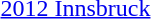<table>
<tr>
<td><a href='#'>2012 Innsbruck</a><br></td>
<td></td>
<td></td>
<td></td>
</tr>
</table>
